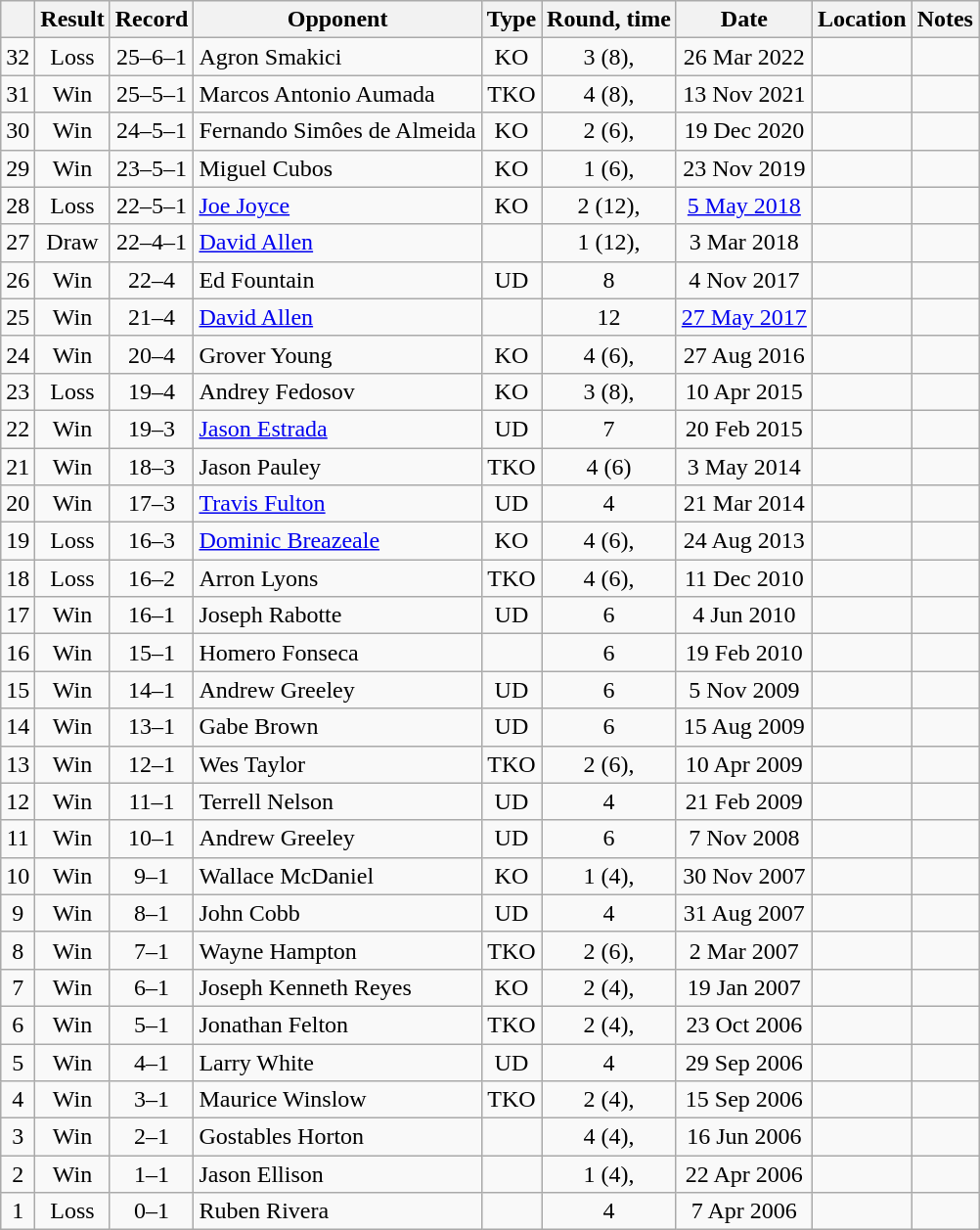<table class="wikitable" style="text-align:center">
<tr>
<th></th>
<th>Result</th>
<th>Record</th>
<th>Opponent</th>
<th>Type</th>
<th>Round, time</th>
<th>Date</th>
<th>Location</th>
<th>Notes</th>
</tr>
<tr>
<td>32</td>
<td>Loss</td>
<td>25–6–1</td>
<td style="text-align:left;">Agron Smakici</td>
<td>KO</td>
<td>3 (8), </td>
<td>26 Mar 2022</td>
<td style="text-align:left;"></td>
<td></td>
</tr>
<tr>
<td>31</td>
<td>Win</td>
<td>25–5–1</td>
<td style="text-align:left;">Marcos Antonio Aumada</td>
<td>TKO</td>
<td>4 (8), </td>
<td>13 Nov 2021</td>
<td style="text-align:left;"></td>
<td></td>
</tr>
<tr>
<td>30</td>
<td>Win</td>
<td>24–5–1</td>
<td style="text-align:left;">Fernando Simôes de Almeida</td>
<td>KO</td>
<td>2 (6), </td>
<td>19 Dec 2020</td>
<td style="text-align:left;"></td>
<td></td>
</tr>
<tr>
<td>29</td>
<td>Win</td>
<td>23–5–1</td>
<td style="text-align:left;">Miguel Cubos</td>
<td>KO</td>
<td>1 (6), </td>
<td>23 Nov 2019</td>
<td style="text-align:left;"></td>
<td></td>
</tr>
<tr>
<td>28</td>
<td>Loss</td>
<td>22–5–1</td>
<td style="text-align:left;"><a href='#'>Joe Joyce</a></td>
<td>KO</td>
<td>2 (12), </td>
<td><a href='#'>5 May 2018</a></td>
<td style="text-align:left;"></td>
<td style="text-align:left;"></td>
</tr>
<tr>
<td>27</td>
<td>Draw</td>
<td>22–4–1</td>
<td style="text-align:left;"><a href='#'>David Allen</a></td>
<td></td>
<td>1 (12), </td>
<td>3 Mar 2018</td>
<td style="text-align:left;"></td>
<td style="text-align:left;"></td>
</tr>
<tr>
<td>26</td>
<td>Win</td>
<td>22–4</td>
<td style="text-align:left;">Ed Fountain</td>
<td>UD</td>
<td>8</td>
<td>4 Nov 2017</td>
<td style="text-align:left;"></td>
<td></td>
</tr>
<tr>
<td>25</td>
<td>Win</td>
<td>21–4</td>
<td style="text-align:left;"><a href='#'>David Allen</a></td>
<td></td>
<td>12</td>
<td><a href='#'>27 May 2017</a></td>
<td style="text-align:left;"></td>
<td style="text-align:left;"></td>
</tr>
<tr>
<td>24</td>
<td>Win</td>
<td>20–4</td>
<td style="text-align:left;">Grover Young</td>
<td>KO</td>
<td>4 (6), </td>
<td>27 Aug 2016</td>
<td style="text-align:left;"></td>
<td></td>
</tr>
<tr>
<td>23</td>
<td>Loss</td>
<td>19–4</td>
<td style="text-align:left;">Andrey Fedosov</td>
<td>KO</td>
<td>3 (8), </td>
<td>10 Apr 2015</td>
<td style="text-align:left;"></td>
<td></td>
</tr>
<tr>
<td>22</td>
<td>Win</td>
<td>19–3</td>
<td style="text-align:left;"><a href='#'>Jason Estrada</a></td>
<td>UD</td>
<td>7</td>
<td>20 Feb 2015</td>
<td style="text-align:left;"></td>
<td></td>
</tr>
<tr>
<td>21</td>
<td>Win</td>
<td>18–3</td>
<td style="text-align:left;">Jason Pauley</td>
<td>TKO</td>
<td>4 (6) </td>
<td>3 May 2014</td>
<td style="text-align:left;"></td>
<td></td>
</tr>
<tr>
<td>20</td>
<td>Win</td>
<td>17–3</td>
<td style="text-align:left;"><a href='#'>Travis Fulton</a></td>
<td>UD</td>
<td>4</td>
<td>21 Mar 2014</td>
<td style="text-align:left;"></td>
<td></td>
</tr>
<tr>
<td>19</td>
<td>Loss</td>
<td>16–3</td>
<td style="text-align:left;"><a href='#'>Dominic Breazeale</a></td>
<td>KO</td>
<td>4 (6), </td>
<td>24 Aug 2013</td>
<td style="text-align:left;"></td>
<td></td>
</tr>
<tr>
<td>18</td>
<td>Loss</td>
<td>16–2</td>
<td style="text-align:left;">Arron Lyons</td>
<td>TKO</td>
<td>4 (6), </td>
<td>11 Dec 2010</td>
<td style="text-align:left;"></td>
<td></td>
</tr>
<tr>
<td>17</td>
<td>Win</td>
<td>16–1</td>
<td style="text-align:left;">Joseph Rabotte</td>
<td>UD</td>
<td>6</td>
<td>4 Jun 2010</td>
<td style="text-align:left;"></td>
<td></td>
</tr>
<tr>
<td>16</td>
<td>Win</td>
<td>15–1</td>
<td style="text-align:left;">Homero Fonseca</td>
<td></td>
<td>6</td>
<td>19 Feb 2010</td>
<td style="text-align:left;"></td>
<td></td>
</tr>
<tr>
<td>15</td>
<td>Win</td>
<td>14–1</td>
<td style="text-align:left;">Andrew Greeley</td>
<td>UD</td>
<td>6</td>
<td>5 Nov 2009</td>
<td style="text-align:left;"></td>
<td></td>
</tr>
<tr>
<td>14</td>
<td>Win</td>
<td>13–1</td>
<td style="text-align:left;">Gabe Brown</td>
<td>UD</td>
<td>6</td>
<td>15 Aug 2009</td>
<td style="text-align:left;"></td>
<td></td>
</tr>
<tr>
<td>13</td>
<td>Win</td>
<td>12–1</td>
<td style="text-align:left;">Wes Taylor</td>
<td>TKO</td>
<td>2 (6), </td>
<td>10 Apr 2009</td>
<td style="text-align:left;"></td>
<td></td>
</tr>
<tr>
<td>12</td>
<td>Win</td>
<td>11–1</td>
<td style="text-align:left;">Terrell Nelson</td>
<td>UD</td>
<td>4</td>
<td>21 Feb 2009</td>
<td style="text-align:left;"></td>
<td></td>
</tr>
<tr>
<td>11</td>
<td>Win</td>
<td>10–1</td>
<td style="text-align:left;">Andrew Greeley</td>
<td>UD</td>
<td>6</td>
<td>7 Nov 2008</td>
<td style="text-align:left;"></td>
<td></td>
</tr>
<tr>
<td>10</td>
<td>Win</td>
<td>9–1</td>
<td style="text-align:left;">Wallace McDaniel</td>
<td>KO</td>
<td>1 (4), </td>
<td>30 Nov 2007</td>
<td style="text-align:left;"></td>
<td></td>
</tr>
<tr>
<td>9</td>
<td>Win</td>
<td>8–1</td>
<td style="text-align:left;">John Cobb</td>
<td>UD</td>
<td>4</td>
<td>31 Aug 2007</td>
<td style="text-align:left;"></td>
<td></td>
</tr>
<tr>
<td>8</td>
<td>Win</td>
<td>7–1</td>
<td style="text-align:left;">Wayne Hampton</td>
<td>TKO</td>
<td>2 (6), </td>
<td>2 Mar 2007</td>
<td style="text-align:left;"></td>
<td></td>
</tr>
<tr>
<td>7</td>
<td>Win</td>
<td>6–1</td>
<td style="text-align:left;">Joseph Kenneth Reyes</td>
<td>KO</td>
<td>2 (4), </td>
<td>19 Jan 2007</td>
<td style="text-align:left;"></td>
<td></td>
</tr>
<tr>
<td>6</td>
<td>Win</td>
<td>5–1</td>
<td style="text-align:left;">Jonathan Felton</td>
<td>TKO</td>
<td>2 (4), </td>
<td>23 Oct 2006</td>
<td style="text-align:left;"></td>
<td></td>
</tr>
<tr>
<td>5</td>
<td>Win</td>
<td>4–1</td>
<td style="text-align:left;">Larry White</td>
<td>UD</td>
<td>4</td>
<td>29 Sep 2006</td>
<td style="text-align:left;"></td>
<td></td>
</tr>
<tr>
<td>4</td>
<td>Win</td>
<td>3–1</td>
<td style="text-align:left;">Maurice Winslow</td>
<td>TKO</td>
<td>2 (4), </td>
<td>15 Sep 2006</td>
<td style="text-align:left;"></td>
<td></td>
</tr>
<tr>
<td>3</td>
<td>Win</td>
<td>2–1</td>
<td style="text-align:left;">Gostables Horton</td>
<td></td>
<td>4 (4), </td>
<td>16 Jun 2006</td>
<td style="text-align:left;"></td>
<td></td>
</tr>
<tr>
<td>2</td>
<td>Win</td>
<td>1–1</td>
<td style="text-align:left;">Jason Ellison</td>
<td></td>
<td>1 (4), </td>
<td>22 Apr 2006</td>
<td style="text-align:left;"></td>
<td></td>
</tr>
<tr>
<td>1</td>
<td>Loss</td>
<td>0–1</td>
<td style="text-align:left;">Ruben Rivera</td>
<td></td>
<td>4</td>
<td>7 Apr 2006</td>
<td style="text-align:left;"></td>
<td></td>
</tr>
</table>
